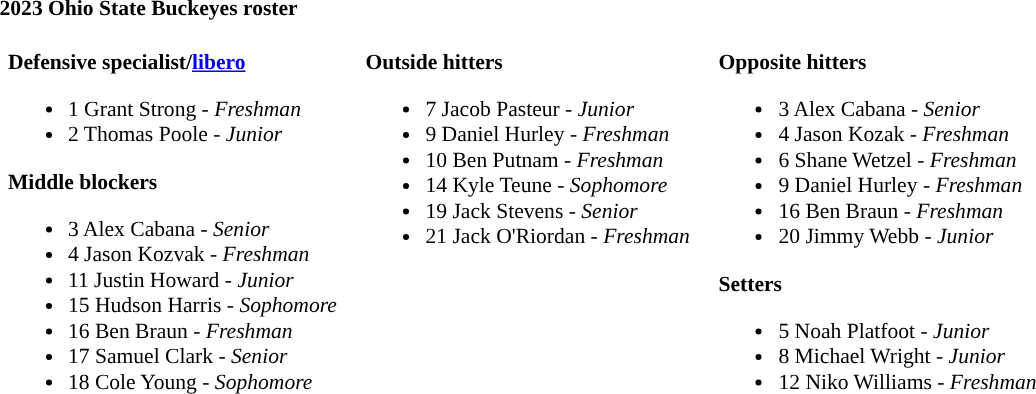<table class="toccolours" style="border-collapse:collapse; font-size:90%;">
<tr>
<td colspan="7"><strong>2023 Ohio State Buckeyes roster</strong></td>
</tr>
<tr>
</tr>
<tr>
<td width="03"> </td>
<td valign="top"><br><strong>Defensive specialist/<a href='#'>libero</a></strong><ul><li>1 Grant Strong - <em> Freshman</em></li><li>2 Thomas Poole - <em>Junior</em></li></ul><strong>Middle blockers</strong><ul><li>3 Alex Cabana - <em>Senior</em></li><li>4 Jason Kozvak - <em> Freshman</em></li><li>11 Justin Howard - <em> Junior</em></li><li>15 Hudson Harris - <em>Sophomore</em></li><li>16 Ben Braun - <em> Freshman</em></li><li>17 Samuel Clark  - <em>Senior</em></li><li>18 Cole Young - <em>Sophomore</em></li></ul></td>
<td width="15"> </td>
<td valign="top"><br><strong>Outside hitters</strong><ul><li>7 Jacob Pasteur - <em>Junior</em></li><li>9 Daniel Hurley - <em>Freshman</em></li><li>10 Ben Putnam - <em>Freshman</em></li><li>14 Kyle Teune - <em>Sophomore</em></li><li>19 Jack Stevens - <em> Senior</em></li><li>21 Jack O'Riordan - <em>Freshman</em></li></ul></td>
<td width="15"> </td>
<td valign="top"><br><strong>Opposite hitters</strong><ul><li>3 Alex Cabana - <em>Senior</em></li><li>4 Jason Kozak - <em> Freshman</em></li><li>6 Shane Wetzel - <em>Freshman</em></li><li>9 Daniel Hurley - <em>Freshman</em></li><li>16 Ben Braun - <em> Freshman</em></li><li>20 Jimmy Webb - <em>Junior</em></li></ul><strong>Setters</strong><ul><li>5 Noah Platfoot - <em>Junior</em></li><li>8 Michael Wright - <em> Junior</em></li><li>12 Niko Williams - <em>Freshman</em></li></ul></td>
<td width="20"> </td>
</tr>
</table>
